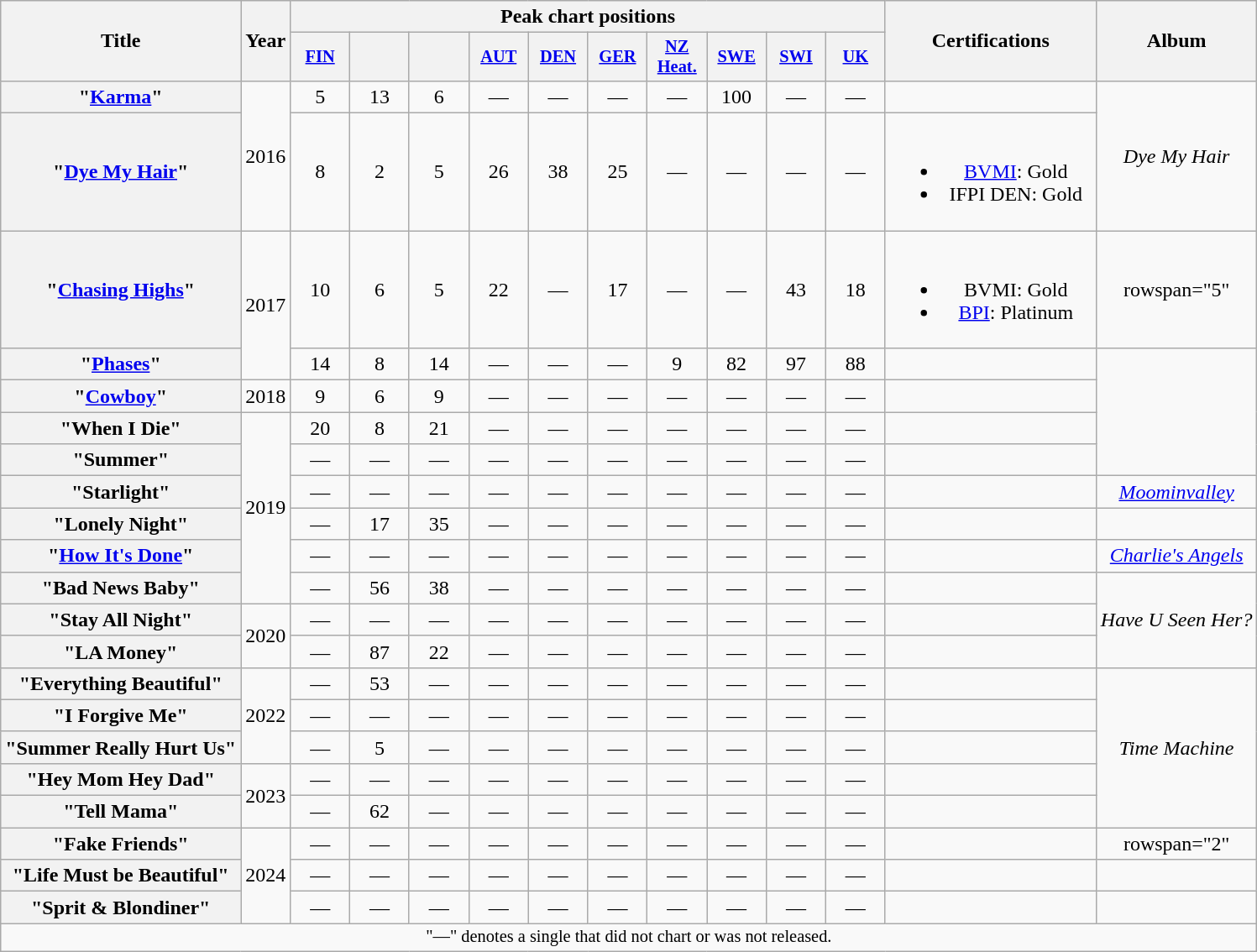<table class="wikitable plainrowheaders" style="text-align:center;">
<tr>
<th scope="col" rowspan="2">Title</th>
<th scope="col" rowspan="2" style="width:1em;">Year</th>
<th scope="col" colspan="10">Peak chart positions</th>
<th scope="col" rowspan="2" style="width:10em;">Certifications</th>
<th scope="col" rowspan="2">Album</th>
</tr>
<tr>
<th scope="col" style="width:3em;font-size:85%;"><a href='#'>FIN</a><br></th>
<th scope="col" style="width:3em;font-size:85%;"><a href='#'></a><br></th>
<th scope="col" style="width:3em;font-size:85%;"><a href='#'></a><br></th>
<th scope="col" style="width:3em;font-size:85%;"><a href='#'>AUT</a><br></th>
<th scope="col" style="width:3em;font-size:85%;"><a href='#'>DEN</a><br></th>
<th scope="col" style="width:3em;font-size:85%;"><a href='#'>GER</a><br></th>
<th scope="col" style="width:3em;font-size:85%;"><a href='#'>NZ<br>Heat.</a><br></th>
<th scope="col" style="width:3em;font-size:85%;"><a href='#'>SWE</a><br></th>
<th scope="col" style="width:3em;font-size:85%;"><a href='#'>SWI</a><br></th>
<th scope="col" style="width:3em;font-size:85%;"><a href='#'>UK</a><br></th>
</tr>
<tr>
<th scope="row">"<a href='#'>Karma</a>"</th>
<td rowspan="2">2016</td>
<td>5</td>
<td>13</td>
<td>6</td>
<td>—</td>
<td>—</td>
<td>—</td>
<td>—</td>
<td>100</td>
<td>—</td>
<td>—</td>
<td></td>
<td rowspan="2"><em>Dye My Hair</em></td>
</tr>
<tr>
<th scope="row">"<a href='#'>Dye My Hair</a>"</th>
<td>8</td>
<td>2</td>
<td>5</td>
<td>26</td>
<td>38</td>
<td>25</td>
<td>—</td>
<td>—</td>
<td>—</td>
<td>—</td>
<td><br><ul><li><a href='#'>BVMI</a>: Gold</li><li>IFPI DEN: Gold</li></ul></td>
</tr>
<tr>
<th scope="row">"<a href='#'>Chasing Highs</a>"</th>
<td rowspan="2">2017</td>
<td>10</td>
<td>6</td>
<td>5</td>
<td>22</td>
<td>—</td>
<td>17</td>
<td>—</td>
<td>—</td>
<td>43</td>
<td>18</td>
<td><br><ul><li>BVMI: Gold</li><li><a href='#'>BPI</a>: Platinum</li></ul></td>
<td>rowspan="5" </td>
</tr>
<tr>
<th scope="row">"<a href='#'>Phases</a>"<br></th>
<td>14</td>
<td>8</td>
<td>14</td>
<td>—</td>
<td>—</td>
<td>—</td>
<td>9</td>
<td>82</td>
<td>97</td>
<td>88</td>
<td></td>
</tr>
<tr>
<th scope="row">"<a href='#'>Cowboy</a>"</th>
<td>2018</td>
<td>9</td>
<td>6</td>
<td>9</td>
<td>—</td>
<td>—</td>
<td>—</td>
<td>—</td>
<td>—</td>
<td>—</td>
<td>—</td>
<td></td>
</tr>
<tr>
<th scope="row">"When I Die"</th>
<td rowspan="6">2019</td>
<td>20</td>
<td>8</td>
<td>21</td>
<td>—</td>
<td>—</td>
<td>—</td>
<td>—</td>
<td>—</td>
<td>—</td>
<td>—</td>
<td></td>
</tr>
<tr>
<th scope="row">"Summer"</th>
<td>—</td>
<td>—</td>
<td>—</td>
<td>—</td>
<td>—</td>
<td>—</td>
<td>—</td>
<td>—</td>
<td>—</td>
<td>—</td>
<td></td>
</tr>
<tr>
<th scope="row">"Starlight"</th>
<td>—</td>
<td>—</td>
<td>—</td>
<td>—</td>
<td>—</td>
<td>—</td>
<td>—</td>
<td>—</td>
<td>—</td>
<td>—</td>
<td></td>
<td><em><a href='#'>Moominvalley</a></em></td>
</tr>
<tr>
<th scope="row">"Lonely Night"</th>
<td>—</td>
<td>17</td>
<td>35</td>
<td>—</td>
<td>—</td>
<td>—</td>
<td>—</td>
<td>—</td>
<td>—</td>
<td>—</td>
<td></td>
<td></td>
</tr>
<tr>
<th scope="row">"<a href='#'>How It's Done</a>"<br></th>
<td>—</td>
<td>—</td>
<td>—</td>
<td>—</td>
<td>—</td>
<td>—</td>
<td>—</td>
<td>—</td>
<td>—</td>
<td>—</td>
<td></td>
<td><em><a href='#'>Charlie's Angels</a></em></td>
</tr>
<tr>
<th scope="row">"Bad News Baby"</th>
<td>—</td>
<td>56</td>
<td>38</td>
<td>—</td>
<td>—</td>
<td>—</td>
<td>—</td>
<td>—</td>
<td>—</td>
<td>—</td>
<td></td>
<td rowspan="3"><em>Have U Seen Her?</em></td>
</tr>
<tr>
<th scope="row">"Stay All Night"</th>
<td rowspan="2">2020</td>
<td>—</td>
<td>—</td>
<td>—</td>
<td>—</td>
<td>—</td>
<td>—</td>
<td>—</td>
<td>—</td>
<td>—</td>
<td>—</td>
<td></td>
</tr>
<tr>
<th scope="row">"LA Money"</th>
<td>—</td>
<td>87</td>
<td>22</td>
<td>—</td>
<td>—</td>
<td>—</td>
<td>—</td>
<td>—</td>
<td>—</td>
<td>—</td>
<td></td>
</tr>
<tr>
<th scope="row">"Everything Beautiful"</th>
<td rowspan="3">2022</td>
<td>—</td>
<td>53</td>
<td>—</td>
<td>—</td>
<td>—</td>
<td>—</td>
<td>—</td>
<td>—</td>
<td>—</td>
<td>—</td>
<td></td>
<td rowspan="5"><em>Time Machine</em></td>
</tr>
<tr>
<th scope="row">"I Forgive Me"</th>
<td>—</td>
<td>—</td>
<td>—</td>
<td>—</td>
<td>—</td>
<td>—</td>
<td>—</td>
<td>—</td>
<td>—</td>
<td>—</td>
<td></td>
</tr>
<tr>
<th scope="row">"Summer Really Hurt Us"</th>
<td>—</td>
<td>5</td>
<td>—</td>
<td>—</td>
<td>—</td>
<td>—</td>
<td>—</td>
<td>—</td>
<td>—</td>
<td>—</td>
<td></td>
</tr>
<tr>
<th scope="row">"Hey Mom Hey Dad"</th>
<td rowspan="2">2023</td>
<td>—</td>
<td>—</td>
<td>—</td>
<td>—</td>
<td>—</td>
<td>—</td>
<td>—</td>
<td>—</td>
<td>—</td>
<td>—</td>
<td></td>
</tr>
<tr>
<th scope="row">"Tell Mama"</th>
<td>—</td>
<td>62</td>
<td>—</td>
<td>—</td>
<td>—</td>
<td>—</td>
<td>—</td>
<td>—</td>
<td>—</td>
<td>—</td>
<td></td>
</tr>
<tr>
<th scope="row">"Fake Friends"<br></th>
<td rowspan="3">2024</td>
<td>—</td>
<td>—</td>
<td>—</td>
<td>—</td>
<td>—</td>
<td>—</td>
<td>—</td>
<td>—</td>
<td>—</td>
<td>—</td>
<td></td>
<td>rowspan="2" </td>
</tr>
<tr>
<th scope="row">"Life Must be Beautiful"</th>
<td>—</td>
<td>—</td>
<td>—</td>
<td>—</td>
<td>—</td>
<td>—</td>
<td>—</td>
<td>—</td>
<td>—</td>
<td>—</td>
<td></td>
</tr>
<tr>
<th scope="row">"Sprit & Blondiner"<br></th>
<td>—</td>
<td>—</td>
<td>—</td>
<td>—</td>
<td>—</td>
<td>—</td>
<td>—</td>
<td>—</td>
<td>—</td>
<td>—</td>
<td></td>
<td></td>
</tr>
<tr>
<td colspan="23" style="font-size:85%;">"—" denotes a single that did not chart or was not released.</td>
</tr>
</table>
